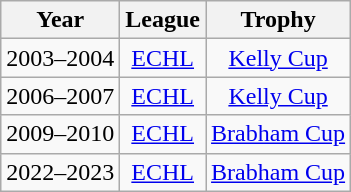<table class="wikitable" style="text-align:center;">
<tr>
<th>Year</th>
<th>League</th>
<th>Trophy</th>
</tr>
<tr>
<td>2003–2004</td>
<td style="text-align:center;"><a href='#'>ECHL</a></td>
<td><a href='#'>Kelly Cup</a></td>
</tr>
<tr>
<td>2006–2007</td>
<td style="text-align:center;"><a href='#'>ECHL</a></td>
<td><a href='#'>Kelly Cup</a></td>
</tr>
<tr>
<td>2009–2010</td>
<td style="text-align:center;"><a href='#'>ECHL</a></td>
<td><a href='#'>Brabham Cup</a></td>
</tr>
<tr>
<td>2022–2023</td>
<td style="text-align:center;"><a href='#'>ECHL</a></td>
<td><a href='#'>Brabham Cup</a></td>
</tr>
</table>
